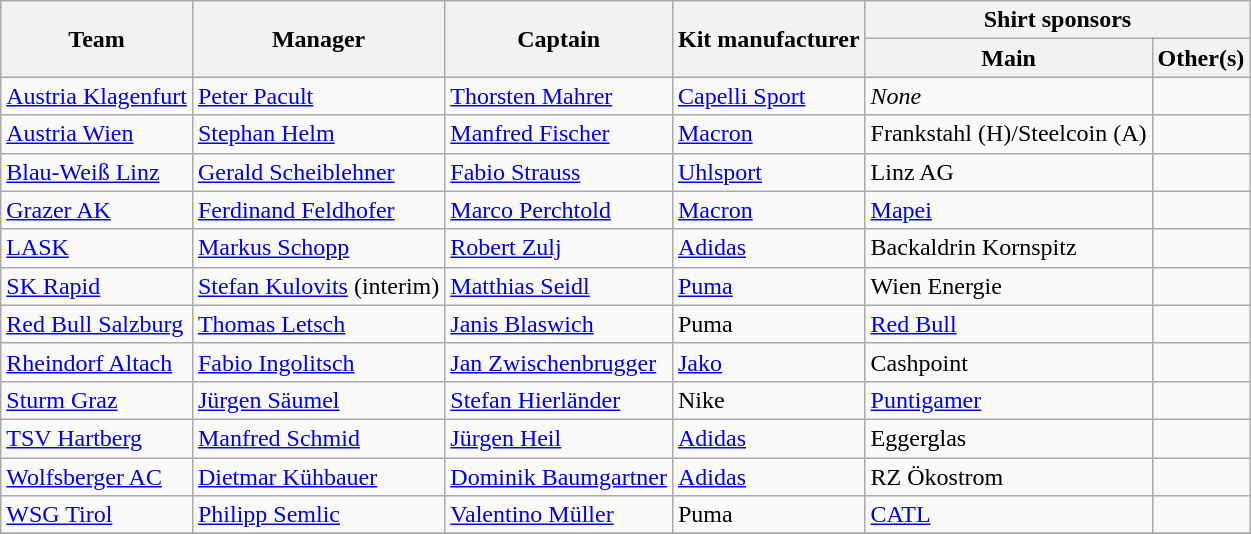<table class="wikitable sortable">
<tr>
<th rowspan="2">Team</th>
<th rowspan="2">Manager</th>
<th rowspan="2">Captain</th>
<th rowspan="2">Kit manufacturer</th>
<th colspan="2">Shirt sponsors</th>
</tr>
<tr>
<th>Main</th>
<th>Other(s)</th>
</tr>
<tr>
<td><a href='#'>Austria Klagenfurt</a></td>
<td> <a href='#'>Peter Pacult</a></td>
<td> <a href='#'>Thorsten Mahrer</a></td>
<td><a href='#'>Capelli Sport</a></td>
<td><em>None</em></td>
<td></td>
</tr>
<tr>
<td><a href='#'>Austria Wien</a></td>
<td> <a href='#'>Stephan Helm</a></td>
<td> <a href='#'>Manfred Fischer</a></td>
<td><a href='#'>Macron</a></td>
<td>Frankstahl (H)/Steelcoin (A)</td>
<td></td>
</tr>
<tr>
<td><a href='#'>Blau-Weiß Linz</a></td>
<td> <a href='#'>Gerald Scheiblehner</a></td>
<td> <a href='#'>Fabio Strauss</a></td>
<td><a href='#'>Uhlsport</a></td>
<td>Linz AG</td>
<td></td>
</tr>
<tr>
<td><a href='#'>Grazer AK</a></td>
<td> <a href='#'>Ferdinand Feldhofer</a></td>
<td> <a href='#'>Marco Perchtold</a></td>
<td><a href='#'>Macron</a></td>
<td><a href='#'>Mapei</a></td>
<td></td>
</tr>
<tr>
<td><a href='#'>LASK</a></td>
<td> <a href='#'>Markus Schopp</a></td>
<td> <a href='#'>Robert Zulj</a></td>
<td><a href='#'>Adidas</a></td>
<td>Backaldrin Kornspitz</td>
<td></td>
</tr>
<tr>
<td><a href='#'>SK Rapid</a></td>
<td> <a href='#'>Stefan Kulovits</a> (interim)</td>
<td> <a href='#'>Matthias Seidl</a></td>
<td><a href='#'>Puma</a></td>
<td>Wien Energie</td>
<td></td>
</tr>
<tr>
<td><a href='#'>Red Bull Salzburg</a></td>
<td> <a href='#'>Thomas Letsch</a></td>
<td> <a href='#'>Janis Blaswich</a></td>
<td>Puma</td>
<td><a href='#'>Red Bull</a></td>
<td></td>
</tr>
<tr>
<td><a href='#'>Rheindorf Altach</a></td>
<td> <a href='#'>Fabio Ingolitsch</a></td>
<td> <a href='#'>Jan Zwischenbrugger</a></td>
<td><a href='#'>Jako</a></td>
<td>Cashpoint</td>
<td></td>
</tr>
<tr>
<td><a href='#'>Sturm Graz</a></td>
<td> <a href='#'>Jürgen Säumel</a></td>
<td> <a href='#'>Stefan Hierländer</a></td>
<td>Nike</td>
<td><a href='#'>Puntigamer</a></td>
<td></td>
</tr>
<tr>
<td><a href='#'>TSV Hartberg</a></td>
<td> <a href='#'>Manfred Schmid</a></td>
<td> <a href='#'>Jürgen Heil</a></td>
<td><a href='#'>Adidas</a></td>
<td>Eggerglas</td>
<td></td>
</tr>
<tr>
<td><a href='#'>Wolfsberger AC</a></td>
<td> <a href='#'>Dietmar Kühbauer</a></td>
<td> <a href='#'>Dominik Baumgartner</a></td>
<td><a href='#'>Adidas</a></td>
<td>RZ Ökostrom</td>
<td></td>
</tr>
<tr>
<td><a href='#'>WSG Tirol</a></td>
<td> <a href='#'>Philipp Semlic</a></td>
<td> <a href='#'>Valentino Müller</a></td>
<td>Puma</td>
<td><a href='#'>CATL</a></td>
<td></td>
</tr>
<tr>
</tr>
</table>
